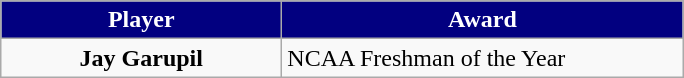<table class="wikitable" style="text-align: left">
<tr>
<th style="color: white; background-color: #020080; width:180px">Player</th>
<th style="color: white; background-color: #020080; width:260px">Award</th>
</tr>
<tr>
<td style="text-align:center;"><strong>Jay Garupil</strong></td>
<td>NCAA Freshman of the Year</td>
</tr>
</table>
